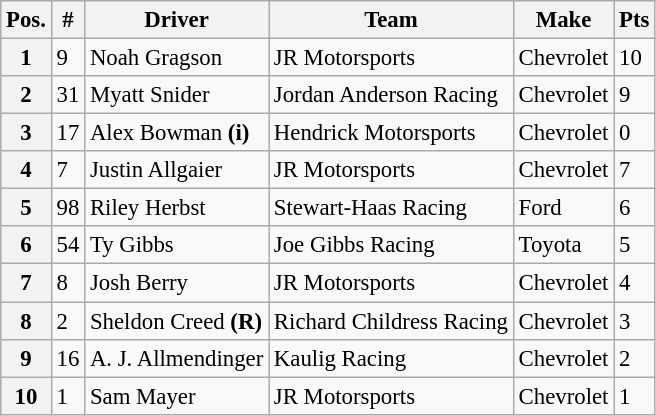<table class="wikitable" style="font-size:95%">
<tr>
<th>Pos.</th>
<th>#</th>
<th>Driver</th>
<th>Team</th>
<th>Make</th>
<th>Pts</th>
</tr>
<tr>
<th>1</th>
<td>9</td>
<td>Noah Gragson</td>
<td>JR Motorsports</td>
<td>Chevrolet</td>
<td>10</td>
</tr>
<tr>
<th>2</th>
<td>31</td>
<td>Myatt Snider</td>
<td>Jordan Anderson Racing</td>
<td>Chevrolet</td>
<td>9</td>
</tr>
<tr>
<th>3</th>
<td>17</td>
<td>Alex Bowman <strong>(i)</strong></td>
<td>Hendrick Motorsports</td>
<td>Chevrolet</td>
<td>0</td>
</tr>
<tr>
<th>4</th>
<td>7</td>
<td>Justin Allgaier</td>
<td>JR Motorsports</td>
<td>Chevrolet</td>
<td>7</td>
</tr>
<tr>
<th>5</th>
<td>98</td>
<td>Riley Herbst</td>
<td>Stewart-Haas Racing</td>
<td>Ford</td>
<td>6</td>
</tr>
<tr>
<th>6</th>
<td>54</td>
<td>Ty Gibbs</td>
<td>Joe Gibbs Racing</td>
<td>Toyota</td>
<td>5</td>
</tr>
<tr>
<th>7</th>
<td>8</td>
<td>Josh Berry</td>
<td>JR Motorsports</td>
<td>Chevrolet</td>
<td>4</td>
</tr>
<tr>
<th>8</th>
<td>2</td>
<td>Sheldon Creed <strong>(R)</strong></td>
<td>Richard Childress Racing</td>
<td>Chevrolet</td>
<td>3</td>
</tr>
<tr>
<th>9</th>
<td>16</td>
<td>A. J. Allmendinger</td>
<td>Kaulig Racing</td>
<td>Chevrolet</td>
<td>2</td>
</tr>
<tr>
<th>10</th>
<td>1</td>
<td>Sam Mayer</td>
<td>JR Motorsports</td>
<td>Chevrolet</td>
<td>1</td>
</tr>
</table>
